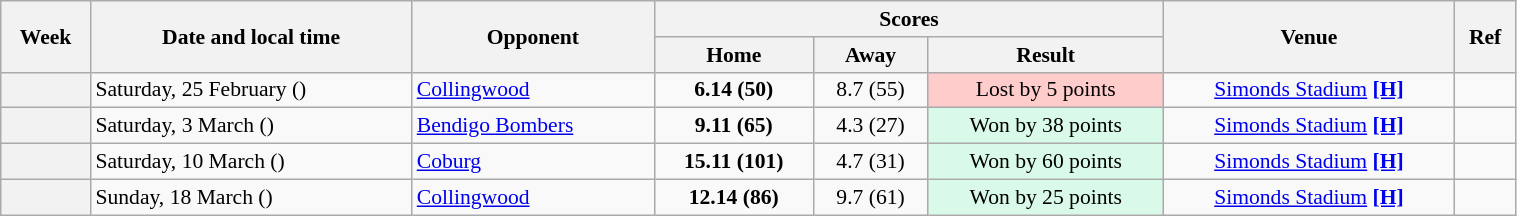<table class="wikitable plainrowheaders" style="font-size:90%; width:80%; text-align:center;">
<tr>
<th scope="col" rowspan=2>Week</th>
<th scope="col" rowspan=2>Date and local time</th>
<th scope="col" rowspan=2>Opponent</th>
<th scope="col" colspan=3>Scores</th>
<th scope="col" rowspan=2>Venue</th>
<th scope="col" rowspan=2>Ref</th>
</tr>
<tr>
<th scope="col">Home</th>
<th scope="col">Away</th>
<th scope="col">Result</th>
</tr>
<tr>
<th scope="row"></th>
<td align=left>Saturday, 25 February ()</td>
<td align=left><a href='#'>Collingwood</a></td>
<td><strong>6.14 (50)</strong></td>
<td>8.7 (55)</td>
<td style="background:#fcc;">Lost by 5 points</td>
<td><a href='#'>Simonds Stadium</a> <span></span><a href='#'><strong>[H]</strong></a></td>
<td></td>
</tr>
<tr>
<th scope="row"></th>
<td align=left>Saturday, 3 March ()</td>
<td align=left><a href='#'>Bendigo Bombers</a></td>
<td><strong>9.11 (65)</strong></td>
<td>4.3 (27)</td>
<td style="background:#d9f9e9;">Won by 38 points</td>
<td><a href='#'>Simonds Stadium</a> <span></span><a href='#'><strong>[H]</strong></a></td>
<td></td>
</tr>
<tr>
<th scope="row"></th>
<td align=left>Saturday, 10 March ()</td>
<td align=left><a href='#'>Coburg</a></td>
<td><strong>15.11 (101)</strong></td>
<td>4.7 (31)</td>
<td style="background:#d9f9e9;">Won by 60 points</td>
<td><a href='#'>Simonds Stadium</a> <span></span><a href='#'><strong>[H]</strong></a></td>
<td></td>
</tr>
<tr>
<th scope="row"></th>
<td align=left>Sunday, 18 March ()</td>
<td align=left><a href='#'>Collingwood</a></td>
<td><strong>12.14 (86)</strong></td>
<td>9.7 (61)</td>
<td style="background:#d9f9e9;">Won by 25 points</td>
<td><a href='#'>Simonds Stadium</a> <span></span><a href='#'><strong>[H]</strong></a></td>
<td></td>
</tr>
</table>
